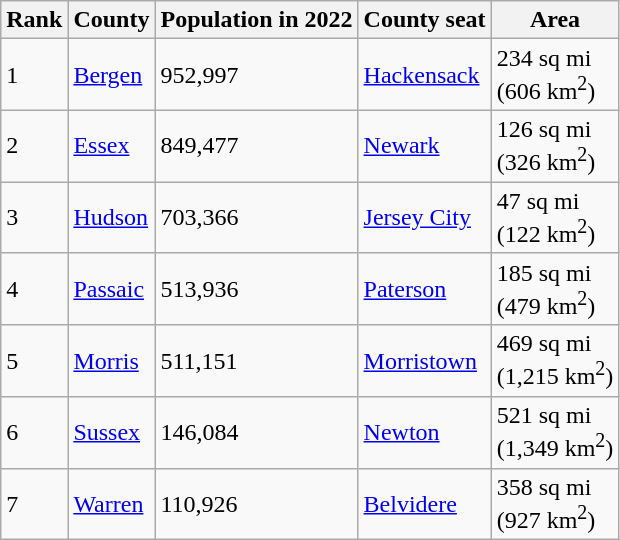<table class="wikitable sortable">
<tr>
<th>Rank</th>
<th>County</th>
<th>Population in 2022</th>
<th>County seat</th>
<th>Area</th>
</tr>
<tr>
<td>1</td>
<td><a href='#'>Bergen</a></td>
<td>952,997</td>
<td><a href='#'>Hackensack</a></td>
<td>234 sq mi<br>(606 km<sup>2</sup>)</td>
</tr>
<tr>
<td>2</td>
<td><a href='#'>Essex</a></td>
<td>849,477</td>
<td><a href='#'>Newark</a></td>
<td>126 sq mi<br>(326 km<sup>2</sup>)</td>
</tr>
<tr>
<td>3</td>
<td><a href='#'>Hudson</a></td>
<td>703,366</td>
<td><a href='#'>Jersey City</a></td>
<td>47 sq mi<br>(122 km<sup>2</sup>)</td>
</tr>
<tr>
<td>4</td>
<td><a href='#'>Passaic</a></td>
<td>513,936</td>
<td><a href='#'>Paterson</a></td>
<td>185 sq mi<br>(479 km<sup>2</sup>)</td>
</tr>
<tr>
<td>5</td>
<td><a href='#'>Morris</a></td>
<td>511,151</td>
<td><a href='#'>Morristown</a></td>
<td>469 sq mi<br>(1,215 km<sup>2</sup>)</td>
</tr>
<tr>
<td>6</td>
<td><a href='#'>Sussex</a></td>
<td>146,084</td>
<td><a href='#'>Newton</a></td>
<td>521 sq mi<br>(1,349 km<sup>2</sup>)</td>
</tr>
<tr>
<td>7</td>
<td><a href='#'>Warren</a></td>
<td>110,926</td>
<td><a href='#'>Belvidere</a></td>
<td>358 sq mi<br>(927 km<sup>2</sup>)</td>
</tr>
</table>
